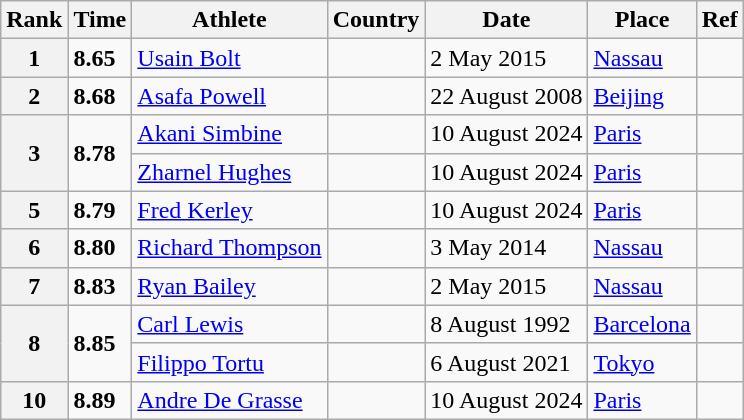<table class="wikitable">
<tr>
<th>Rank</th>
<th>Time</th>
<th>Athlete</th>
<th>Country</th>
<th>Date</th>
<th>Place</th>
<th>Ref</th>
</tr>
<tr>
<th>1</th>
<td><strong>8.65</strong></td>
<td><a href='#'>Usain Bolt</a></td>
<td></td>
<td>2 May 2015</td>
<td><a href='#'>Nassau</a></td>
<td></td>
</tr>
<tr>
<th>2</th>
<td><strong>8.68</strong></td>
<td><a href='#'>Asafa Powell</a></td>
<td></td>
<td>22 August 2008</td>
<td><a href='#'>Beijing</a></td>
<td></td>
</tr>
<tr>
<th rowspan=2>3</th>
<td rowspan=2><strong>8.78</strong></td>
<td><a href='#'>Akani Simbine</a></td>
<td></td>
<td>10 August 2024</td>
<td><a href='#'>Paris</a></td>
<td></td>
</tr>
<tr>
<td><a href='#'>Zharnel Hughes</a></td>
<td></td>
<td>10 August 2024</td>
<td><a href='#'>Paris</a></td>
<td></td>
</tr>
<tr>
<th>5</th>
<td><strong>8.79</strong></td>
<td><a href='#'>Fred Kerley</a></td>
<td></td>
<td>10 August 2024</td>
<td><a href='#'>Paris</a></td>
<td></td>
</tr>
<tr>
<th>6</th>
<td><strong>8.80</strong></td>
<td><a href='#'>Richard Thompson</a></td>
<td></td>
<td>3 May 2014</td>
<td><a href='#'>Nassau</a></td>
<td></td>
</tr>
<tr>
<th>7</th>
<td><strong>8.83</strong></td>
<td><a href='#'>Ryan Bailey</a></td>
<td></td>
<td>2 May 2015</td>
<td><a href='#'>Nassau</a></td>
<td></td>
</tr>
<tr>
<th rowspan="2">8</th>
<td rowspan=2><strong>8.85</strong></td>
<td><a href='#'>Carl Lewis</a></td>
<td></td>
<td>8 August 1992</td>
<td><a href='#'>Barcelona</a></td>
<td></td>
</tr>
<tr>
<td><a href='#'>Filippo Tortu</a></td>
<td></td>
<td>6 August 2021</td>
<td><a href='#'>Tokyo</a></td>
<td></td>
</tr>
<tr>
<th>10</th>
<td><strong>8.89</strong></td>
<td><a href='#'>Andre De Grasse</a></td>
<td></td>
<td>10 August 2024</td>
<td><a href='#'>Paris</a></td>
<td></td>
</tr>
</table>
